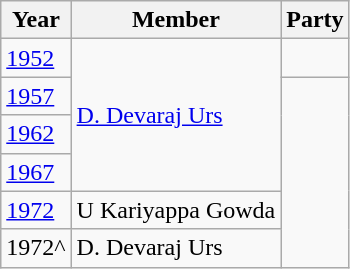<table class="wikitable sortable">
<tr>
<th>Year</th>
<th>Member</th>
<th colspan="2">Party</th>
</tr>
<tr>
<td><a href='#'>1952</a></td>
<td rowspan="4"><a href='#'>D. Devaraj Urs</a></td>
<td></td>
</tr>
<tr>
<td><a href='#'>1957</a></td>
</tr>
<tr>
<td><a href='#'>1962</a></td>
</tr>
<tr>
<td><a href='#'>1967</a></td>
</tr>
<tr>
<td><a href='#'>1972</a></td>
<td>U Kariyappa Gowda</td>
</tr>
<tr>
<td>1972^</td>
<td>D. Devaraj Urs</td>
</tr>
</table>
